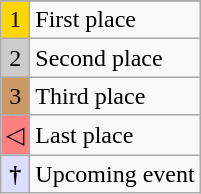<table class="wikitable">
<tr>
</tr>
<tr>
<td style="text-align:center; background-color:#FFD700;">1</td>
<td>First place</td>
</tr>
<tr>
<td style="text-align:center; background-color:#CCC;">2</td>
<td>Second place</td>
</tr>
<tr>
<td style="text-align:center; background-color:#C96;">3</td>
<td>Third place</td>
</tr>
<tr>
<td style="text-align:center; background-color:#FE8080;">◁</td>
<td>Last place</td>
</tr>
<tr>
<td style="text-align:center; background-color:#DDF;"><strong>†</strong></td>
<td>Upcoming event</td>
</tr>
</table>
